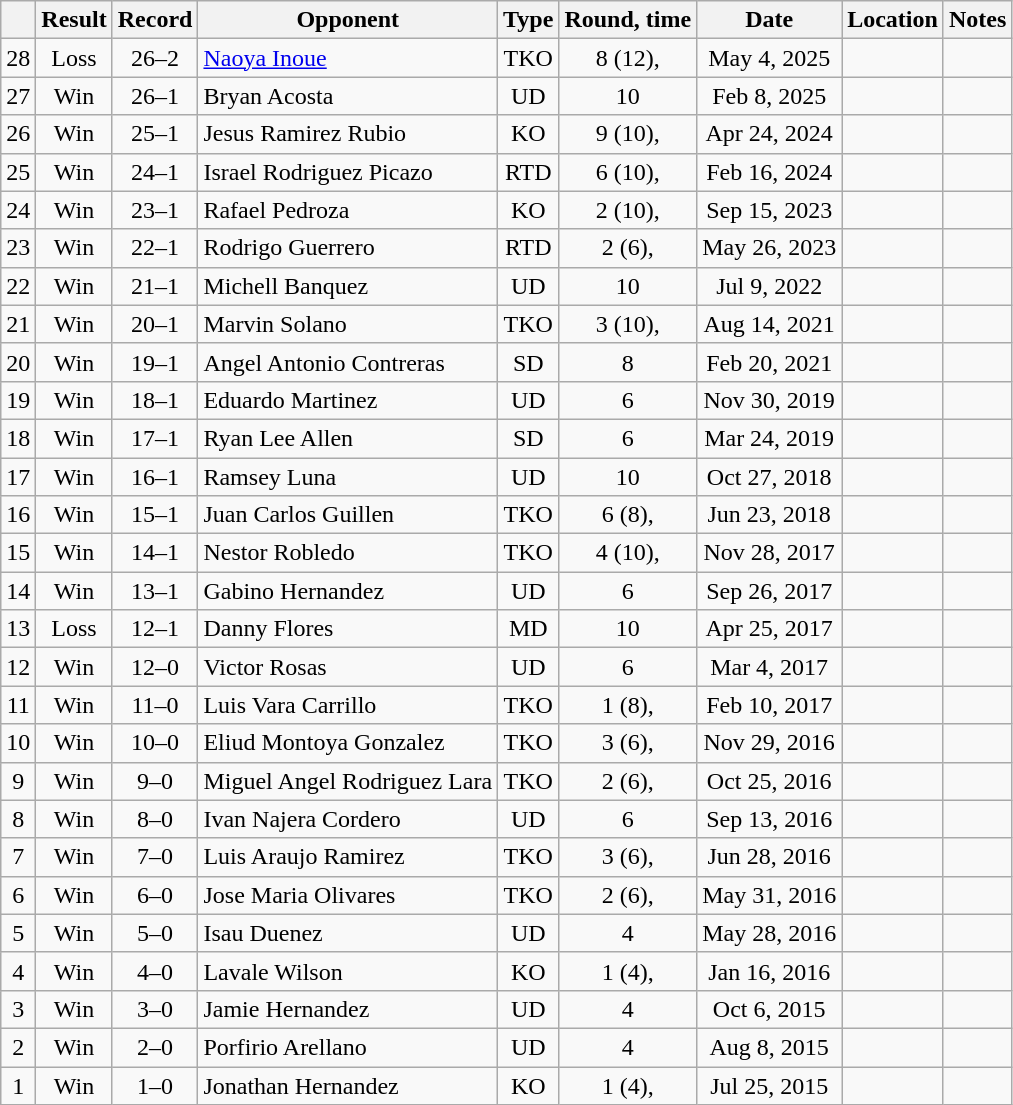<table class=wikitable style=text-align:center>
<tr>
<th></th>
<th>Result</th>
<th>Record</th>
<th>Opponent</th>
<th>Type</th>
<th>Round, time</th>
<th>Date</th>
<th>Location</th>
<th>Notes</th>
</tr>
<tr>
<td>28</td>
<td>Loss</td>
<td>26–2</td>
<td align=left><a href='#'>Naoya Inoue</a></td>
<td>TKO</td>
<td>8 (12), </td>
<td>May 4, 2025</td>
<td align=left></td>
<td align=left></td>
</tr>
<tr>
<td>27</td>
<td>Win</td>
<td>26–1</td>
<td align=left>Bryan Acosta</td>
<td>UD</td>
<td>10</td>
<td>Feb 8, 2025</td>
<td align=left></td>
<td align=left></td>
</tr>
<tr>
<td>26</td>
<td>Win</td>
<td>25–1</td>
<td align=left>Jesus Ramirez Rubio</td>
<td>KO</td>
<td>9 (10), </td>
<td>Apr 24, 2024</td>
<td align=left></td>
<td align=left></td>
</tr>
<tr>
<td>25</td>
<td>Win</td>
<td>24–1</td>
<td align=left>Israel Rodriguez Picazo</td>
<td>RTD</td>
<td>6 (10), </td>
<td>Feb 16, 2024</td>
<td align=left></td>
<td align=left></td>
</tr>
<tr>
<td>24</td>
<td>Win</td>
<td>23–1</td>
<td align=left>Rafael Pedroza</td>
<td>KO</td>
<td>2 (10), </td>
<td>Sep 15, 2023</td>
<td align=left></td>
<td align=left></td>
</tr>
<tr>
<td>23</td>
<td>Win</td>
<td>22–1</td>
<td align=left>Rodrigo Guerrero</td>
<td>RTD</td>
<td>2 (6), </td>
<td>May 26, 2023</td>
<td align=left></td>
<td align=left></td>
</tr>
<tr>
<td>22</td>
<td>Win</td>
<td>21–1</td>
<td align=left>Michell Banquez</td>
<td>UD</td>
<td>10</td>
<td>Jul 9, 2022</td>
<td align=left></td>
<td align=left></td>
</tr>
<tr>
<td>21</td>
<td>Win</td>
<td>20–1</td>
<td align=left>Marvin Solano</td>
<td>TKO</td>
<td>3 (10), </td>
<td>Aug 14, 2021</td>
<td align=left></td>
<td align=left></td>
</tr>
<tr>
<td>20</td>
<td>Win</td>
<td>19–1</td>
<td align=left>Angel Antonio Contreras</td>
<td>SD</td>
<td>8</td>
<td>Feb 20, 2021</td>
<td align=left></td>
<td align=left></td>
</tr>
<tr>
<td>19</td>
<td>Win</td>
<td>18–1</td>
<td align=left>Eduardo Martinez</td>
<td>UD</td>
<td>6</td>
<td>Nov 30, 2019</td>
<td align=left></td>
<td align=left></td>
</tr>
<tr>
<td>18</td>
<td>Win</td>
<td>17–1</td>
<td align=left>Ryan Lee Allen</td>
<td>SD</td>
<td>6</td>
<td>Mar 24, 2019</td>
<td align=left></td>
<td align=left></td>
</tr>
<tr>
<td>17</td>
<td>Win</td>
<td>16–1</td>
<td align=left>Ramsey Luna</td>
<td>UD</td>
<td>10</td>
<td>Oct 27, 2018</td>
<td align=left></td>
<td align=left></td>
</tr>
<tr>
<td>16</td>
<td>Win</td>
<td>15–1</td>
<td align=left>Juan Carlos Guillen</td>
<td>TKO</td>
<td>6 (8), </td>
<td>Jun 23, 2018</td>
<td align=left></td>
<td align=left></td>
</tr>
<tr>
<td>15</td>
<td>Win</td>
<td>14–1</td>
<td align=left>Nestor Robledo</td>
<td>TKO</td>
<td>4 (10), </td>
<td>Nov 28, 2017</td>
<td align=left></td>
<td align=left></td>
</tr>
<tr>
<td>14</td>
<td>Win</td>
<td>13–1</td>
<td align=left>Gabino Hernandez</td>
<td>UD</td>
<td>6</td>
<td>Sep 26, 2017</td>
<td align=left></td>
<td align=left></td>
</tr>
<tr>
<td>13</td>
<td>Loss</td>
<td>12–1</td>
<td align=left>Danny Flores</td>
<td>MD</td>
<td>10</td>
<td>Apr 25, 2017</td>
<td align=left></td>
<td></td>
</tr>
<tr>
<td>12</td>
<td>Win</td>
<td>12–0</td>
<td align=left>Victor Rosas</td>
<td>UD</td>
<td>6</td>
<td>Mar 4, 2017</td>
<td align=left></td>
<td align=left></td>
</tr>
<tr>
<td>11</td>
<td>Win</td>
<td>11–0</td>
<td align=left>Luis Vara Carrillo</td>
<td>TKO</td>
<td>1 (8), </td>
<td>Feb 10, 2017</td>
<td align=left></td>
<td align=left></td>
</tr>
<tr>
<td>10</td>
<td>Win</td>
<td>10–0</td>
<td style="text-align:left;">Eliud Montoya Gonzalez</td>
<td>TKO</td>
<td>3 (6), </td>
<td>Nov 29, 2016</td>
<td align=left></td>
<td align=left></td>
</tr>
<tr>
<td>9</td>
<td>Win</td>
<td>9–0</td>
<td align=left>Miguel Angel Rodriguez Lara</td>
<td>TKO</td>
<td>2 (6), </td>
<td>Oct 25, 2016</td>
<td align=left></td>
</tr>
<tr>
<td>8</td>
<td>Win</td>
<td>8–0</td>
<td align=left>Ivan Najera Cordero</td>
<td>UD</td>
<td>6</td>
<td>Sep 13, 2016</td>
<td align=left></td>
<td align=left></td>
</tr>
<tr>
<td>7</td>
<td>Win</td>
<td>7–0</td>
<td align=left>Luis Araujo Ramirez</td>
<td>TKO</td>
<td>3 (6),</td>
<td>Jun 28, 2016</td>
<td align=left></td>
<td align=left></td>
</tr>
<tr>
<td>6</td>
<td>Win</td>
<td>6–0</td>
<td align=left>Jose Maria Olivares</td>
<td>TKO</td>
<td>2 (6), </td>
<td>May 31, 2016</td>
<td align=left></td>
<td align=left></td>
</tr>
<tr>
<td>5</td>
<td>Win</td>
<td>5–0</td>
<td align=left>Isau Duenez</td>
<td>UD</td>
<td>4</td>
<td>May 28, 2016</td>
<td align=left></td>
<td align=left></td>
</tr>
<tr>
<td>4</td>
<td>Win</td>
<td>4–0</td>
<td align=left>Lavale Wilson</td>
<td>KO</td>
<td>1 (4), </td>
<td>Jan 16, 2016</td>
<td align=left></td>
<td align=left></td>
</tr>
<tr>
<td>3</td>
<td>Win</td>
<td>3–0</td>
<td align=left>Jamie Hernandez</td>
<td>UD</td>
<td>4</td>
<td>Oct 6, 2015</td>
<td align=left></td>
<td align=left></td>
</tr>
<tr>
<td>2</td>
<td>Win</td>
<td>2–0</td>
<td align=left>Porfirio Arellano</td>
<td>UD</td>
<td>4</td>
<td>Aug 8, 2015</td>
<td align=left></td>
<td align=left></td>
</tr>
<tr>
<td>1</td>
<td>Win</td>
<td>1–0</td>
<td align=left>Jonathan Hernandez</td>
<td>KO</td>
<td>1 (4), </td>
<td>Jul 25, 2015</td>
<td align=left></td>
<td align=left></td>
</tr>
</table>
